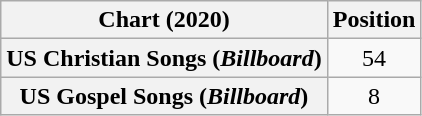<table class="wikitable plainrowheaders sortable" style="text-align:center">
<tr>
<th scope="col">Chart (2020)</th>
<th scope="col">Position</th>
</tr>
<tr>
<th scope="row">US Christian Songs (<em>Billboard</em>)</th>
<td>54</td>
</tr>
<tr>
<th scope="row">US Gospel Songs (<em>Billboard</em>)</th>
<td>8</td>
</tr>
</table>
